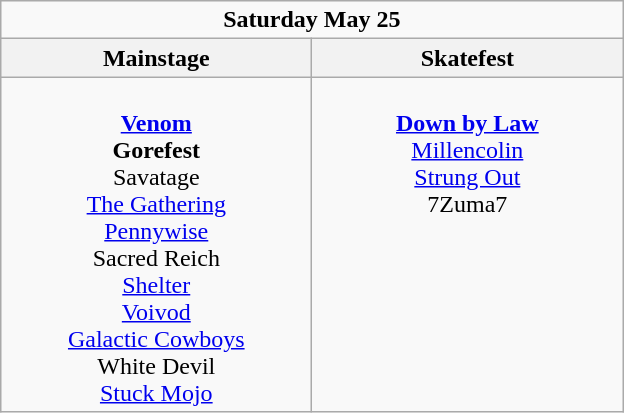<table class="wikitable">
<tr>
<td colspan="3" align="center"><strong>Saturday May 25</strong></td>
</tr>
<tr>
<th>Mainstage</th>
<th>Skatefest</th>
</tr>
<tr>
<td valign="top" align="center" width=200><br><strong><a href='#'>Venom</a></strong>
<br><strong>Gorefest</strong>
<br>Savatage
<br><a href='#'>The Gathering</a>
<br><a href='#'>Pennywise</a>
<br>Sacred Reich
<br><a href='#'>Shelter</a>
<br><a href='#'>Voivod</a>
<br><a href='#'>Galactic Cowboys</a>
<br>White Devil
<br><a href='#'>Stuck Mojo</a></td>
<td valign="top" align="center" width=200><br><strong><a href='#'>Down by Law</a></strong>
<br><a href='#'>Millencolin</a>
<br><a href='#'>Strung Out</a>
<br>7Zuma7</td>
</tr>
</table>
